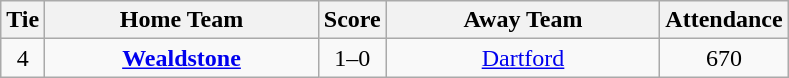<table class="wikitable" style="text-align:center;">
<tr>
<th width=20>Tie</th>
<th width=175>Home Team</th>
<th width=20>Score</th>
<th width=175>Away Team</th>
<th width=20>Attendance</th>
</tr>
<tr>
<td>4</td>
<td><strong><a href='#'>Wealdstone</a></strong></td>
<td>1–0</td>
<td><a href='#'>Dartford</a></td>
<td>670</td>
</tr>
</table>
